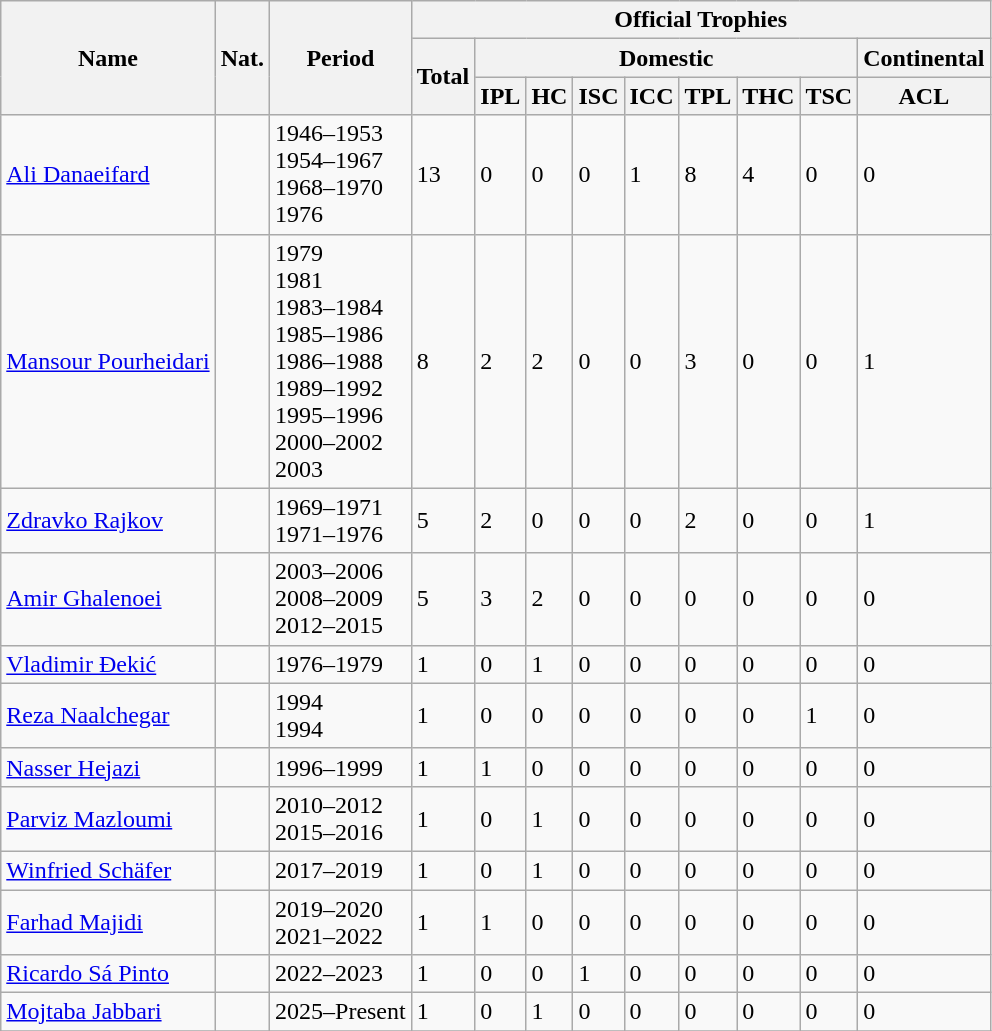<table class="wikitable">
<tr>
<th rowspan="3">Name</th>
<th rowspan="3">Nat.</th>
<th rowspan="3">Period</th>
<th colspan="9">Official Trophies</th>
</tr>
<tr>
<th rowspan="2">Total</th>
<th colspan="7">Domestic</th>
<th>Continental</th>
</tr>
<tr>
<th>IPL</th>
<th>HC</th>
<th>ISC</th>
<th>ICC</th>
<th>TPL</th>
<th>THC</th>
<th>TSC</th>
<th>ACL</th>
</tr>
<tr>
<td style="text-align:left;"><a href='#'>Ali Danaeifard</a></td>
<td></td>
<td>1946–1953<br>1954–1967<br>1968–1970<br>1976</td>
<td>13</td>
<td>0</td>
<td>0</td>
<td>0</td>
<td>1</td>
<td>8</td>
<td>4</td>
<td>0</td>
<td>0</td>
</tr>
<tr>
<td style="text-align:left;"><a href='#'>Mansour Pourheidari</a></td>
<td></td>
<td>1979<br>1981<br>1983–1984<br>1985–1986<br>1986–1988<br>1989–1992<br>1995–1996<br>2000–2002<br>2003</td>
<td>8</td>
<td>2</td>
<td>2</td>
<td>0</td>
<td>0</td>
<td>3</td>
<td>0</td>
<td>0</td>
<td>1</td>
</tr>
<tr>
<td style="text-align:left;"><a href='#'>Zdravko Rajkov</a></td>
<td></td>
<td>1969–1971<br>1971–1976</td>
<td>5</td>
<td>2</td>
<td>0</td>
<td>0</td>
<td>0</td>
<td>2</td>
<td>0</td>
<td>0</td>
<td>1</td>
</tr>
<tr>
<td style="text-align:left;"><a href='#'>Amir Ghalenoei</a></td>
<td></td>
<td>2003–2006<br>2008–2009<br>2012–2015</td>
<td>5</td>
<td>3</td>
<td>2</td>
<td>0</td>
<td>0</td>
<td>0</td>
<td>0</td>
<td>0</td>
<td>0</td>
</tr>
<tr>
<td style="text-align:left;"><a href='#'>Vladimir Đekić</a></td>
<td></td>
<td>1976–1979</td>
<td>1</td>
<td>0</td>
<td>1</td>
<td>0</td>
<td>0</td>
<td>0</td>
<td>0</td>
<td>0</td>
<td>0</td>
</tr>
<tr>
<td style="text-align:left;"><a href='#'>Reza Naalchegar</a></td>
<td></td>
<td>1994<br>1994</td>
<td>1</td>
<td>0</td>
<td>0</td>
<td>0</td>
<td>0</td>
<td>0</td>
<td>0</td>
<td>1</td>
<td>0</td>
</tr>
<tr>
<td style="text-align:left;"><a href='#'>Nasser Hejazi</a></td>
<td></td>
<td>1996–1999</td>
<td>1</td>
<td>1</td>
<td>0</td>
<td>0</td>
<td>0</td>
<td>0</td>
<td>0</td>
<td>0</td>
<td>0</td>
</tr>
<tr>
<td style="text-align:left;"><a href='#'>Parviz Mazloumi</a></td>
<td></td>
<td>2010–2012<br>2015–2016</td>
<td>1</td>
<td>0</td>
<td>1</td>
<td>0</td>
<td>0</td>
<td>0</td>
<td>0</td>
<td>0</td>
<td>0</td>
</tr>
<tr>
<td style="text-align:left;"><a href='#'>Winfried Schäfer</a></td>
<td></td>
<td>2017–2019</td>
<td>1</td>
<td>0</td>
<td>1</td>
<td>0</td>
<td>0</td>
<td>0</td>
<td>0</td>
<td>0</td>
<td>0</td>
</tr>
<tr>
<td style="text-align:left;"><a href='#'>Farhad Majidi</a></td>
<td></td>
<td>2019–2020<br>2021–2022</td>
<td>1</td>
<td>1</td>
<td>0</td>
<td>0</td>
<td>0</td>
<td>0</td>
<td>0</td>
<td>0</td>
<td>0</td>
</tr>
<tr>
<td style="text-align:left;"><a href='#'>Ricardo Sá Pinto</a></td>
<td></td>
<td>2022–2023</td>
<td>1</td>
<td>0</td>
<td>0</td>
<td>1</td>
<td>0</td>
<td>0</td>
<td>0</td>
<td>0</td>
<td>0</td>
</tr>
<tr>
<td style="text-align:left;"><a href='#'>Mojtaba Jabbari</a></td>
<td></td>
<td>2025–Present</td>
<td>1</td>
<td>0</td>
<td>1</td>
<td>0</td>
<td>0</td>
<td>0</td>
<td>0</td>
<td>0</td>
<td>0</td>
</tr>
<tr>
</tr>
</table>
